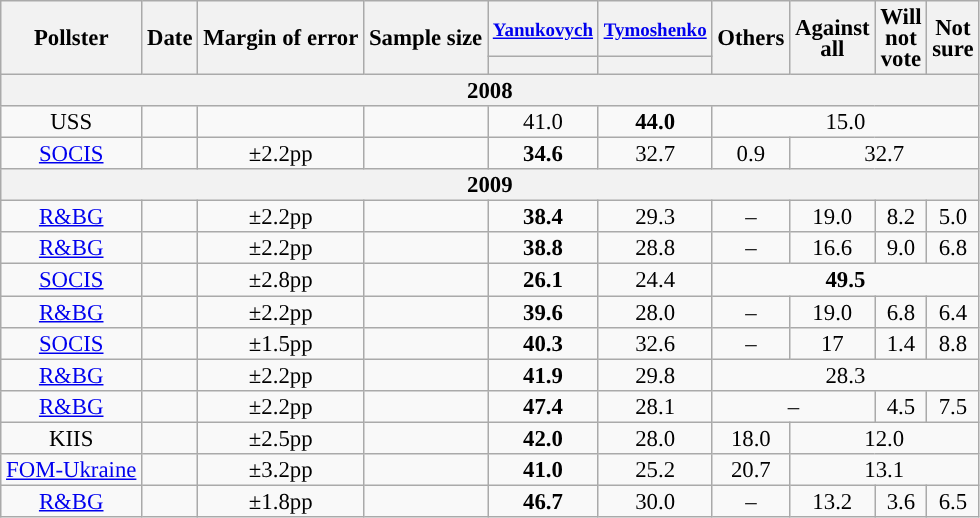<table class="wikitable" style="text-align:center;font-size:95%;line-height:14px;">
<tr>
<th rowspan="2">Pollster</th>
<th rowspan="2">Date</th>
<th rowspan="2">Margin of error</th>
<th rowspan="2">Sample size</th>
<th style="width:40px;"> <small><a href='#'>Yanukovych</a></small><br></th>
<th style="width:40px;"> <small><a href='#'>Tymoshenko</a></small><br></th>
<th rowspan="2" style="width:20px;">Others</th>
<th rowspan="2" style="width:20px;">Against all</th>
<th rowspan="2" style="width:20px;">Will not vote</th>
<th rowspan="2" style="width:20px;">Not sure</th>
</tr>
<tr>
<th></th>
<th></th>
</tr>
<tr>
<th colspan="10">2008</th>
</tr>
<tr>
<td>USS</td>
<td></td>
<td></td>
<td></td>
<td>41.0</td>
<td style="background-color:#"><strong>44.0</strong></td>
<td colspan="4">15.0</td>
</tr>
<tr>
<td><a href='#'>SOCIS</a></td>
<td></td>
<td>±2.2pp</td>
<td></td>
<td style="background-color:#"><strong>34.6</strong></td>
<td>32.7</td>
<td>0.9</td>
<td colspan="3">32.7</td>
</tr>
<tr>
<th colspan="10">2009</th>
</tr>
<tr>
<td><a href='#'>R&BG</a></td>
<td></td>
<td>±2.2pp</td>
<td></td>
<td style="background-color:#"><strong>38.4</strong></td>
<td>29.3</td>
<td>–</td>
<td>19.0</td>
<td>8.2</td>
<td>5.0</td>
</tr>
<tr>
<td><a href='#'>R&BG</a></td>
<td></td>
<td>±2.2pp</td>
<td></td>
<td style="background-color:#"><strong>38.8</strong></td>
<td>28.8</td>
<td>–</td>
<td>16.6</td>
<td>9.0</td>
<td>6.8</td>
</tr>
<tr>
<td><a href='#'>SOCIS</a></td>
<td></td>
<td>±2.8pp</td>
<td></td>
<td style="background-color:#"><strong>26.1</strong></td>
<td>24.4</td>
<td colspan=4 style="background-color:#"><strong>49.5</strong></td>
</tr>
<tr>
<td><a href='#'>R&BG</a></td>
<td></td>
<td>±2.2pp</td>
<td></td>
<td style="background-color:#"><strong>39.6</strong></td>
<td>28.0</td>
<td>–</td>
<td>19.0</td>
<td>6.8</td>
<td>6.4</td>
</tr>
<tr>
<td><a href='#'>SOCIS</a></td>
<td></td>
<td>±1.5pp</td>
<td></td>
<td style="background-color:#"><strong>40.3</strong></td>
<td>32.6</td>
<td>–</td>
<td>17</td>
<td>1.4</td>
<td>8.8</td>
</tr>
<tr>
<td><a href='#'>R&BG</a></td>
<td></td>
<td>±2.2pp</td>
<td></td>
<td style="background-color:#"><strong>41.9</strong></td>
<td>29.8</td>
<td colspan="4">28.3</td>
</tr>
<tr>
<td><a href='#'>R&BG</a></td>
<td></td>
<td>±2.2pp</td>
<td></td>
<td style="background-color:#"><strong>47.4</strong></td>
<td>28.1</td>
<td colspan="2">–</td>
<td>4.5</td>
<td>7.5</td>
</tr>
<tr>
<td>KIIS</td>
<td></td>
<td>±2.5pp</td>
<td></td>
<td style="background-color:#"><strong>42.0</strong></td>
<td>28.0</td>
<td>18.0</td>
<td colspan="3">12.0</td>
</tr>
<tr>
<td><a href='#'>FOM-Ukraine</a></td>
<td></td>
<td>±3.2pp</td>
<td></td>
<td style="background-color:#"><strong>41.0</strong></td>
<td>25.2</td>
<td>20.7</td>
<td colspan="3">13.1</td>
</tr>
<tr>
<td><a href='#'>R&BG</a></td>
<td></td>
<td>±1.8pp</td>
<td></td>
<td style="background-color:#"><strong>46.7</strong></td>
<td>30.0</td>
<td>–</td>
<td>13.2</td>
<td>3.6</td>
<td>6.5</td>
</tr>
</table>
